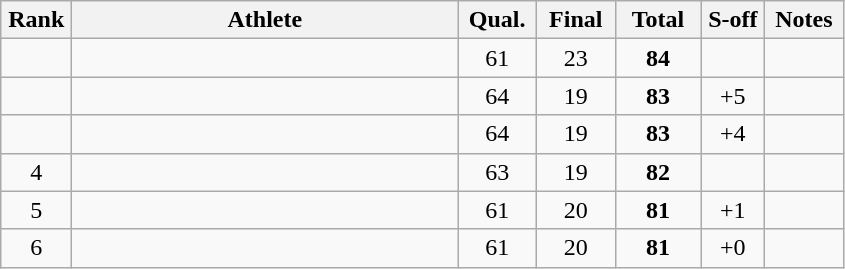<table class="wikitable" style="text-align:center">
<tr>
<th width=40>Rank</th>
<th width=250>Athlete</th>
<th width=45>Qual.</th>
<th width=45>Final</th>
<th width=50>Total</th>
<th width=35>S-off</th>
<th width=45>Notes</th>
</tr>
<tr>
<td></td>
<td align=left></td>
<td>61</td>
<td>23</td>
<td><strong>84</strong></td>
<td></td>
<td></td>
</tr>
<tr>
<td></td>
<td align=left></td>
<td>64</td>
<td>19</td>
<td><strong>83</strong></td>
<td>+5</td>
<td></td>
</tr>
<tr>
<td></td>
<td align=left></td>
<td>64</td>
<td>19</td>
<td><strong>83</strong></td>
<td>+4</td>
<td></td>
</tr>
<tr>
<td>4</td>
<td align=left></td>
<td>63</td>
<td>19</td>
<td><strong>82</strong></td>
<td></td>
<td></td>
</tr>
<tr>
<td>5</td>
<td align=left></td>
<td>61</td>
<td>20</td>
<td><strong>81</strong></td>
<td>+1</td>
<td></td>
</tr>
<tr>
<td>6</td>
<td align=left></td>
<td>61</td>
<td>20</td>
<td><strong>81</strong></td>
<td>+0</td>
<td></td>
</tr>
</table>
